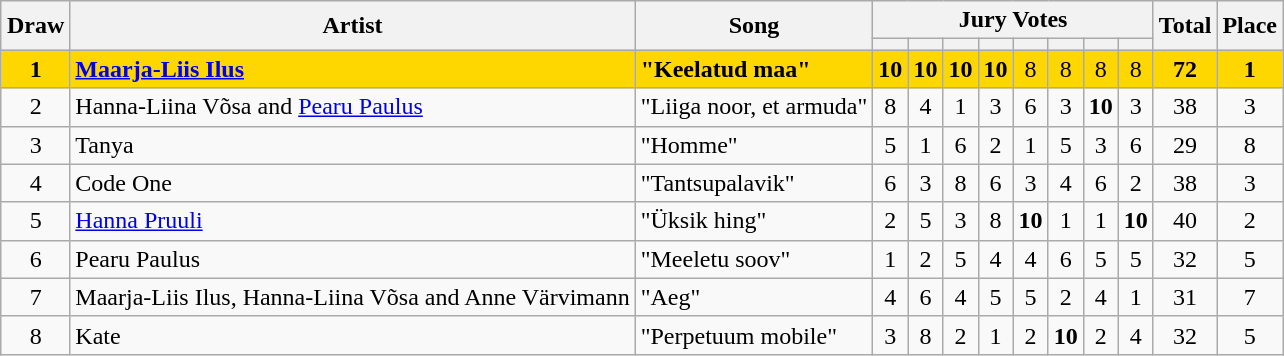<table class="sortable wikitable" style="margin: 1em auto 1em auto; text-align:center">
<tr>
<th rowspan="2">Draw</th>
<th rowspan="2">Artist</th>
<th rowspan="2">Song</th>
<th colspan="8">Jury Votes</th>
<th rowspan="2">Total</th>
<th rowspan="2">Place</th>
</tr>
<tr>
<th></th>
<th></th>
<th></th>
<th></th>
<th></th>
<th></th>
<th></th>
<th></th>
</tr>
<tr style="background:gold;">
<td><strong>1</strong></td>
<td align="left"><a href='#'><strong>Maarja-Liis Ilus</strong></a></td>
<td align="left"><strong>"Keelatud maa"</strong></td>
<td><strong>10</strong></td>
<td><strong>10</strong></td>
<td><strong>10</strong></td>
<td><strong>10</strong></td>
<td>8</td>
<td>8</td>
<td>8</td>
<td>8</td>
<td><strong>72</strong></td>
<td><strong>1</strong></td>
</tr>
<tr>
<td>2</td>
<td align="left">Hanna-Liina Võsa and <a href='#'>Pearu Paulus</a></td>
<td align="left">"Liiga noor, et armuda"</td>
<td>8</td>
<td>4</td>
<td>1</td>
<td>3</td>
<td>6</td>
<td>3</td>
<td><strong>10</strong></td>
<td>3</td>
<td>38</td>
<td>3</td>
</tr>
<tr>
<td>3</td>
<td align="left">Tanya</td>
<td align="left">"Homme"</td>
<td>5</td>
<td>1</td>
<td>6</td>
<td>2</td>
<td>1</td>
<td>5</td>
<td>3</td>
<td>6</td>
<td>29</td>
<td>8</td>
</tr>
<tr>
<td>4</td>
<td align="left">Code One</td>
<td align="left">"Tantsupalavik"</td>
<td>6</td>
<td>3</td>
<td>8</td>
<td>6</td>
<td>3</td>
<td>4</td>
<td>6</td>
<td>2</td>
<td>38</td>
<td>3</td>
</tr>
<tr>
<td>5</td>
<td align="left"><a href='#'>Hanna Pruuli</a></td>
<td align="left">"Üksik hing"</td>
<td>2</td>
<td>5</td>
<td>3</td>
<td>8</td>
<td><strong>10</strong></td>
<td>1</td>
<td>1</td>
<td><strong>10</strong></td>
<td>40</td>
<td>2</td>
</tr>
<tr>
<td>6</td>
<td align="left">Pearu Paulus</td>
<td align="left">"Meeletu soov"</td>
<td>1</td>
<td>2</td>
<td>5</td>
<td>4</td>
<td>4</td>
<td>6</td>
<td>5</td>
<td>5</td>
<td>32</td>
<td>5</td>
</tr>
<tr>
<td>7</td>
<td align="left">Maarja-Liis Ilus, Hanna-Liina Võsa and Anne Värvimann</td>
<td align="left">"Aeg"</td>
<td>4</td>
<td>6</td>
<td>4</td>
<td>5</td>
<td>5</td>
<td>2</td>
<td>4</td>
<td>1</td>
<td>31</td>
<td>7</td>
</tr>
<tr>
<td>8</td>
<td align="left">Kate</td>
<td align="left">"Perpetuum mobile"</td>
<td>3</td>
<td>8</td>
<td>2</td>
<td>1</td>
<td>2</td>
<td><strong>10</strong></td>
<td>2</td>
<td>4</td>
<td>32</td>
<td>5</td>
</tr>
</table>
